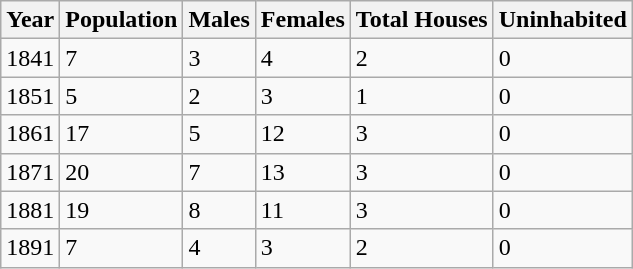<table class="wikitable">
<tr>
<th>Year</th>
<th>Population</th>
<th>Males</th>
<th>Females</th>
<th>Total Houses</th>
<th>Uninhabited</th>
</tr>
<tr>
<td>1841</td>
<td>7</td>
<td>3</td>
<td>4</td>
<td>2</td>
<td>0</td>
</tr>
<tr>
<td>1851</td>
<td>5</td>
<td>2</td>
<td>3</td>
<td>1</td>
<td>0</td>
</tr>
<tr>
<td>1861</td>
<td>17</td>
<td>5</td>
<td>12</td>
<td>3</td>
<td>0</td>
</tr>
<tr>
<td>1871</td>
<td>20</td>
<td>7</td>
<td>13</td>
<td>3</td>
<td>0</td>
</tr>
<tr>
<td>1881</td>
<td>19</td>
<td>8</td>
<td>11</td>
<td>3</td>
<td>0</td>
</tr>
<tr>
<td>1891</td>
<td>7</td>
<td>4</td>
<td>3</td>
<td>2</td>
<td>0</td>
</tr>
</table>
